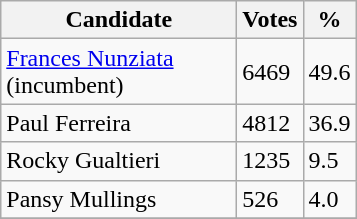<table class="wikitable">
<tr>
<th bgcolor="#DDDDFF" width="150px">Candidate</th>
<th bgcolor="#DDDDFF">Votes</th>
<th bgcolor="#DDDDFF">%</th>
</tr>
<tr>
<td><a href='#'>Frances Nunziata</a> (incumbent)</td>
<td>6469</td>
<td>49.6</td>
</tr>
<tr>
<td>Paul Ferreira</td>
<td>4812</td>
<td>36.9</td>
</tr>
<tr>
<td>Rocky Gualtieri</td>
<td>1235</td>
<td>9.5</td>
</tr>
<tr>
<td>Pansy Mullings</td>
<td>526</td>
<td>4.0</td>
</tr>
<tr>
</tr>
</table>
